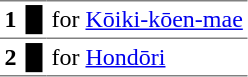<table border="1" cellspacing="0" cellpadding="3" frame="hsides" rules="rows" style="margin-top:.4em; text-align:left">
<tr>
<th>1</th>
<td><span>█</span></td>
<td>for <a href='#'>Kōiki-kōen-mae</a></td>
</tr>
<tr>
<th>2</th>
<td><span>█</span></td>
<td>for <a href='#'>Hondōri</a></td>
</tr>
</table>
